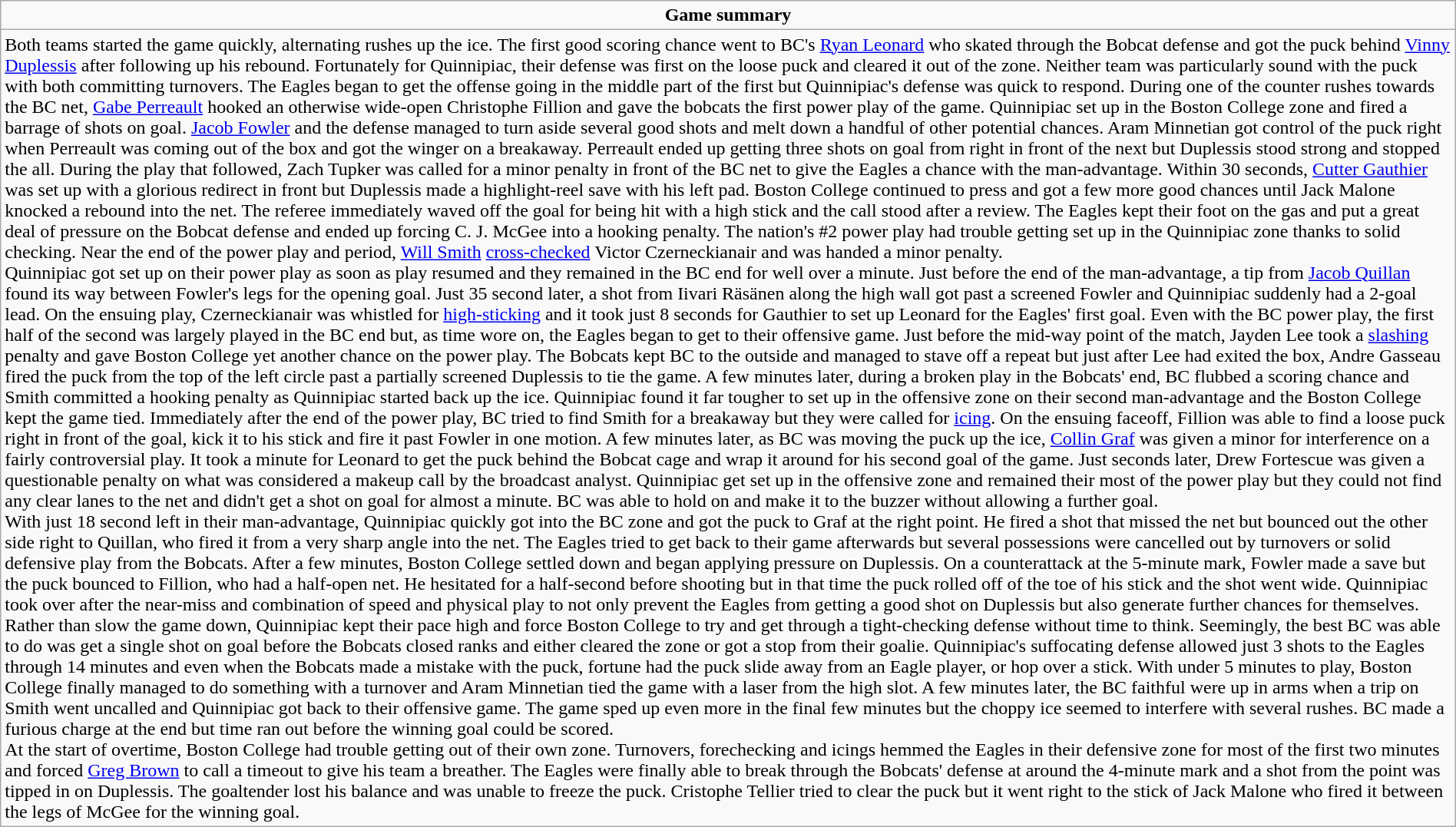<table role="presentation" class="wikitable mw-collapsible autocollapse" width=100%>
<tr>
<td align=center><strong>Game summary</strong></td>
</tr>
<tr>
<td>Both teams started the game quickly, alternating rushes up the ice. The first good scoring chance went to BC's <a href='#'>Ryan Leonard</a> who skated through the Bobcat defense and got the puck behind <a href='#'>Vinny Duplessis</a> after following up his rebound. Fortunately for Quinnipiac, their defense was first on the loose puck and cleared it out of the zone. Neither team was particularly sound with the puck with both committing turnovers. The Eagles began to get the offense going in the middle part of the first but Quinnipiac's defense was quick to respond. During one of the counter rushes towards the BC net, <a href='#'>Gabe Perreault</a> hooked an otherwise wide-open Christophe Fillion and gave the bobcats the first power play of the game. Quinnipiac set up in the Boston College zone and fired a barrage of shots on goal. <a href='#'>Jacob Fowler</a> and the defense managed to turn aside several good shots and melt down a handful of other potential chances. Aram Minnetian got control of the puck right when Perreault was coming out of the box and got the winger on a breakaway. Perreault ended up getting three shots on goal from right in front of the next but Duplessis stood strong and stopped the all. During the play that followed, Zach Tupker was called for a minor penalty in front of the BC net to give the Eagles a chance with the man-advantage. Within 30 seconds, <a href='#'>Cutter Gauthier</a> was set up with a glorious redirect in front but Duplessis made a highlight-reel save with his left pad. Boston College continued to press and got a few more good chances until Jack Malone knocked a rebound into the net. The referee immediately waved off the goal for being hit with a high stick and the call stood after a review. The Eagles kept their foot on the gas and put a great deal of pressure on the Bobcat defense and ended up forcing C. J. McGee into a hooking penalty. The nation's #2 power play had trouble getting set up in the Quinnipiac zone thanks to solid checking. Near the end of the power play and period, <a href='#'>Will Smith</a> <a href='#'>cross-checked</a> Victor Czerneckianair and was handed a minor penalty.<br>Quinnipiac got set up on their power play as soon as play resumed and they remained in the BC end for well over a minute. Just before the end of the man-advantage, a tip from <a href='#'>Jacob Quillan</a> found its way between Fowler's legs for the opening goal. Just 35 second later, a shot from Iivari Räsänen along the high wall got past a screened Fowler and Quinnipiac suddenly had a 2-goal lead. On the ensuing play, Czerneckianair was whistled for <a href='#'>high-sticking</a> and it took just 8 seconds for Gauthier to set up Leonard for the Eagles' first goal. Even with the BC power play, the first half of the second was largely played in the BC end but, as time wore on, the Eagles began to get to their offensive game. Just before the mid-way point of the match, Jayden Lee took a <a href='#'>slashing</a> penalty and gave Boston College yet another chance on the power play. The Bobcats kept BC to the outside and managed to stave off a repeat but just after Lee had exited the box, Andre Gasseau fired the puck from the top of the left circle past a partially screened Duplessis to tie the game. A few minutes later, during a broken play in the Bobcats' end, BC flubbed a scoring chance and Smith committed a hooking penalty as Quinnipiac started back up the ice. Quinnipiac found it far tougher to set up in the offensive zone on their second man-advantage and the Boston College kept the game tied. Immediately after the end of the power play, BC tried to find Smith for a breakaway but they were called for <a href='#'>icing</a>. On the ensuing faceoff, Fillion was able to find a loose puck right in front of the goal, kick it to his stick and fire it past Fowler in one motion. A few minutes later, as BC was moving the puck up the ice, <a href='#'>Collin Graf</a> was given a minor for interference on a fairly controversial play. It took a minute for Leonard to get the puck behind the Bobcat cage and wrap it around for his second goal of the game. Just seconds later, Drew Fortescue was given a questionable penalty on what was considered a makeup call by the broadcast analyst. Quinnipiac get set up in the offensive zone and remained their most of the power play but they could not find any clear lanes to the net and didn't get a shot on goal for almost a minute. BC was able to hold on and make it to the buzzer without allowing a further goal.<br>With just 18 second left in their man-advantage, Quinnipiac quickly got into the BC zone and got the puck to Graf at the right point. He fired a shot that missed the net but bounced out the other side right to Quillan, who fired it from a very sharp angle into the net. The Eagles tried to get back to their game afterwards but several possessions were cancelled out by turnovers or solid defensive play from the Bobcats. After a few minutes, Boston College settled down and began applying pressure on Duplessis. On a counterattack at the 5-minute mark, Fowler made a save but the puck bounced to Fillion, who had a half-open net. He hesitated for a half-second before shooting but in that time the puck rolled off of the toe of his stick and the shot went wide. Quinnipiac took over after the near-miss and combination of speed and physical play to not only prevent the Eagles from getting a good shot on Duplessis but also generate further chances for themselves. Rather than slow the game down, Quinnipiac kept their pace high and force Boston College to try and get through a tight-checking defense without time to think. Seemingly, the best BC was able to do was get a single shot on goal before the Bobcats closed ranks and either cleared the zone or got a stop from their goalie. Quinnipiac's suffocating defense allowed just 3 shots to the Eagles through 14 minutes and even when the Bobcats made a mistake with the puck, fortune had the puck slide away from an Eagle player, or hop over a stick. With under 5 minutes to play, Boston College finally managed to do something with a turnover and Aram Minnetian tied the game with a laser from the high slot. A few minutes later, the BC faithful were up in arms when a trip on Smith went uncalled and Quinnipiac got back to their offensive game. The game sped up even more in the final few minutes but the choppy ice seemed to interfere with several rushes. BC made a furious charge at the end but time ran out before the winning goal could be scored.<br>At the start of overtime, Boston College had trouble getting out of their own zone. Turnovers, forechecking and icings hemmed the Eagles in their defensive zone for most of the first two minutes and forced <a href='#'>Greg Brown</a> to call a timeout to give his team a breather. The Eagles were finally able to break through the Bobcats' defense at around the 4-minute mark and a shot from the point was tipped in on Duplessis. The goaltender lost his balance and was unable to freeze the puck. Cristophe Tellier tried to clear the puck but it went right to the stick of Jack Malone who fired it between the legs of McGee for the winning goal.</td>
</tr>
</table>
